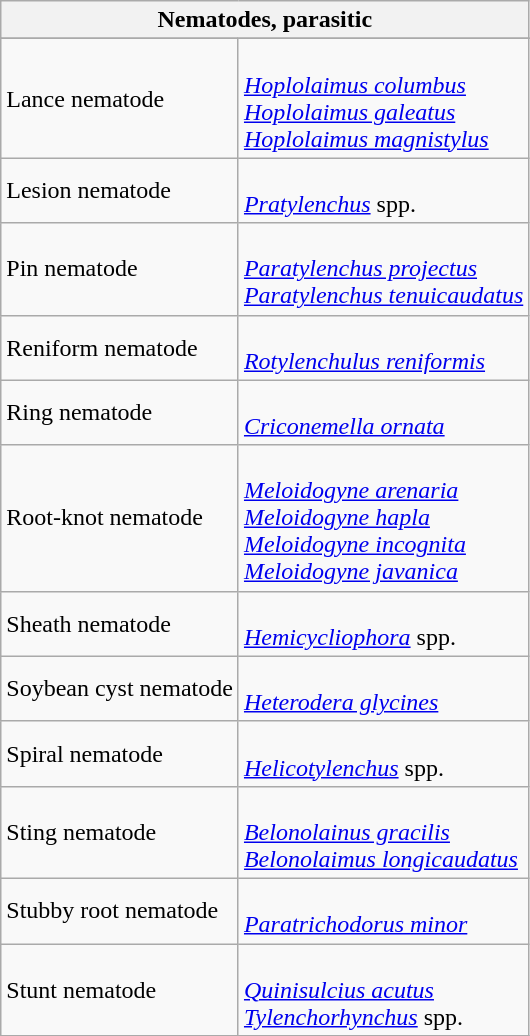<table class="wikitable" style="clear">
<tr>
<th colspan=2><strong>Nematodes, parasitic</strong></th>
</tr>
<tr>
</tr>
<tr>
<td>Lance nematode</td>
<td><br><em><a href='#'>Hoplolaimus columbus</a></em><br>
<em><a href='#'>Hoplolaimus galeatus</a></em><br>
<em><a href='#'>Hoplolaimus magnistylus</a></em></td>
</tr>
<tr>
<td>Lesion nematode</td>
<td><br><em><a href='#'>Pratylenchus</a></em> spp.</td>
</tr>
<tr>
<td>Pin nematode</td>
<td><br><em><a href='#'>Paratylenchus projectus</a></em><br>
<em><a href='#'>Paratylenchus tenuicaudatus</a></em></td>
</tr>
<tr>
<td>Reniform nematode</td>
<td><br><em><a href='#'>Rotylenchulus reniformis</a></em></td>
</tr>
<tr>
<td>Ring nematode</td>
<td><br><em><a href='#'>Criconemella ornata</a></em></td>
</tr>
<tr>
<td>Root-knot nematode</td>
<td><br><em><a href='#'>Meloidogyne arenaria</a></em><br>
<em><a href='#'>Meloidogyne hapla</a></em><br>
<em><a href='#'>Meloidogyne incognita</a></em><br>
<em><a href='#'>Meloidogyne javanica</a></em></td>
</tr>
<tr>
<td>Sheath nematode</td>
<td><br><em><a href='#'>Hemicycliophora</a></em> spp.</td>
</tr>
<tr>
<td>Soybean cyst nematode</td>
<td><br><em><a href='#'>Heterodera glycines</a></em></td>
</tr>
<tr>
<td>Spiral nematode</td>
<td><br><em><a href='#'>Helicotylenchus</a></em> spp.</td>
</tr>
<tr>
<td>Sting nematode</td>
<td><br><em><a href='#'>Belonolainus gracilis</a></em><br>
<em><a href='#'>Belonolaimus longicaudatus</a></em></td>
</tr>
<tr>
<td>Stubby root nematode</td>
<td><br><em><a href='#'>Paratrichodorus minor</a></em></td>
</tr>
<tr>
<td>Stunt nematode</td>
<td><br><em><a href='#'>Quinisulcius acutus</a></em><br>
<em><a href='#'>Tylenchorhynchus</a></em> spp.</td>
</tr>
<tr>
</tr>
</table>
